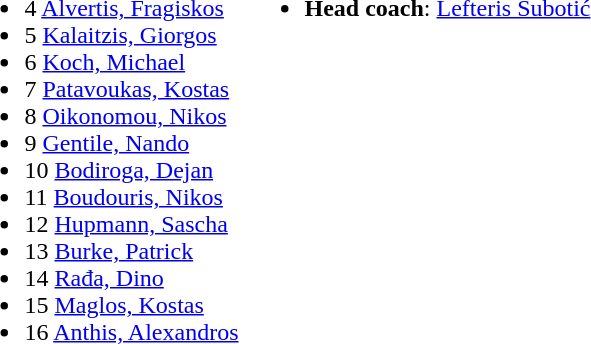<table>
<tr valign="top">
<td><br><ul><li>4  <a href='#'>Alvertis, Fragiskos</a></li><li>5  <a href='#'>Kalaitzis, Giorgos</a></li><li>6  <a href='#'>Koch, Michael</a></li><li>7  <a href='#'>Patavoukas, Kostas</a></li><li>8  <a href='#'>Oikonomou, Nikos</a></li><li>9  <a href='#'>Gentile, Nando</a></li><li>10  <a href='#'>Bodiroga, Dejan</a></li><li>11  <a href='#'>Boudouris, Nikos</a></li><li>12  <a href='#'>Hupmann, Sascha</a></li><li>13  <a href='#'>Burke, Patrick</a></li><li>14  <a href='#'>Rađa, Dino</a></li><li>15  <a href='#'>Maglos, Kostas</a></li><li>16  <a href='#'>Anthis, Alexandros</a></li></ul></td>
<td><br><ul><li><strong>Head coach</strong>:   <a href='#'>Lefteris Subotić</a></li></ul></td>
</tr>
</table>
